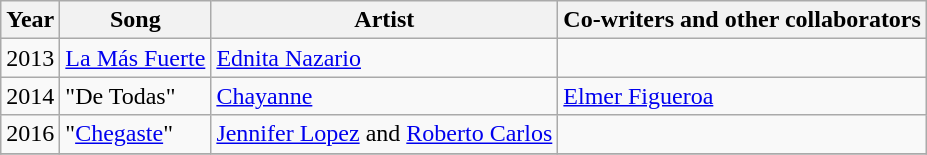<table class="wikitable">
<tr>
<th>Year</th>
<th>Song</th>
<th>Artist</th>
<th>Co-writers and other collaborators</th>
</tr>
<tr>
<td>2013</td>
<td><a href='#'>La Más Fuerte</a></td>
<td><a href='#'>Ednita Nazario</a></td>
<td></td>
</tr>
<tr>
<td>2014</td>
<td>"De Todas"</td>
<td><a href='#'>Chayanne</a></td>
<td><a href='#'>Elmer Figueroa</a></td>
</tr>
<tr>
<td>2016</td>
<td>"<a href='#'>Chegaste</a>"</td>
<td><a href='#'>Jennifer Lopez</a> and <a href='#'>Roberto Carlos</a></td>
<td></td>
</tr>
<tr>
</tr>
</table>
